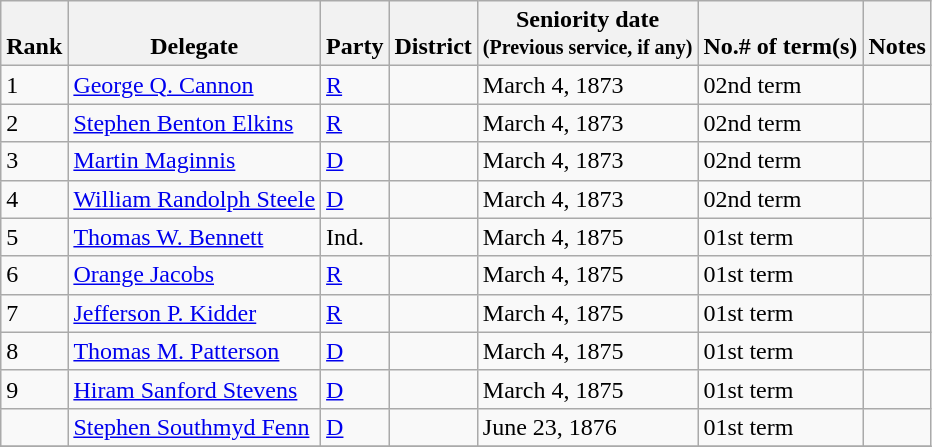<table class="wikitable sortable">
<tr valign=bottom>
<th>Rank</th>
<th>Delegate</th>
<th>Party</th>
<th>District</th>
<th>Seniority date<br><small>(Previous service, if any)</small><br></th>
<th>No.# of term(s)</th>
<th>Notes</th>
</tr>
<tr>
<td>1</td>
<td><a href='#'>George Q. Cannon</a></td>
<td><a href='#'>R</a></td>
<td></td>
<td>March 4, 1873</td>
<td>02nd term</td>
<td></td>
</tr>
<tr>
<td>2</td>
<td><a href='#'>Stephen Benton Elkins</a></td>
<td><a href='#'>R</a></td>
<td></td>
<td>March 4, 1873</td>
<td>02nd term</td>
<td></td>
</tr>
<tr>
<td>3</td>
<td><a href='#'>Martin Maginnis</a></td>
<td><a href='#'>D</a></td>
<td></td>
<td>March 4, 1873</td>
<td>02nd term</td>
<td></td>
</tr>
<tr>
<td>4</td>
<td><a href='#'>William Randolph Steele</a></td>
<td><a href='#'>D</a></td>
<td></td>
<td>March 4, 1873</td>
<td>02nd term</td>
<td></td>
</tr>
<tr>
<td>5</td>
<td><a href='#'>Thomas W. Bennett</a></td>
<td>Ind.</td>
<td></td>
<td>March 4, 1875</td>
<td>01st term</td>
<td></td>
</tr>
<tr>
<td>6</td>
<td><a href='#'>Orange Jacobs</a></td>
<td><a href='#'>R</a></td>
<td></td>
<td>March 4, 1875</td>
<td>01st term</td>
<td></td>
</tr>
<tr>
<td>7</td>
<td><a href='#'>Jefferson P. Kidder</a></td>
<td><a href='#'>R</a></td>
<td></td>
<td>March 4, 1875</td>
<td>01st term</td>
<td></td>
</tr>
<tr>
<td>8</td>
<td><a href='#'>Thomas M. Patterson</a></td>
<td><a href='#'>D</a></td>
<td></td>
<td>March 4, 1875</td>
<td>01st term</td>
<td></td>
</tr>
<tr>
<td>9</td>
<td><a href='#'>Hiram Sanford Stevens</a></td>
<td><a href='#'>D</a></td>
<td></td>
<td>March 4, 1875</td>
<td>01st term</td>
<td></td>
</tr>
<tr>
<td></td>
<td><a href='#'>Stephen Southmyd Fenn</a></td>
<td><a href='#'>D</a></td>
<td></td>
<td>June 23, 1876</td>
<td>01st term</td>
<td></td>
</tr>
<tr>
</tr>
</table>
